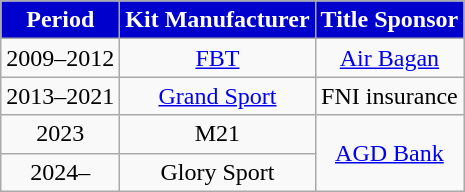<table class="wikitable" style="text-align:center;">
<tr>
<th style="background:mediumblue; color:White;">Period</th>
<th style="background:mediumblue; color:White;">Kit Manufacturer</th>
<th style="background:mediumblue; color:White;">Title Sponsor</th>
</tr>
<tr>
<td>2009–2012</td>
<td> <a href='#'>FBT</a></td>
<td><a href='#'>Air Bagan</a></td>
</tr>
<tr>
<td>2013–2021</td>
<td> <a href='#'>Grand Sport</a></td>
<td>FNI insurance</td>
</tr>
<tr>
<td>2023</td>
<td> M21</td>
<td rowspan="2"><a href='#'>AGD Bank</a></td>
</tr>
<tr>
<td>2024–</td>
<td> Glory Sport</td>
</tr>
</table>
